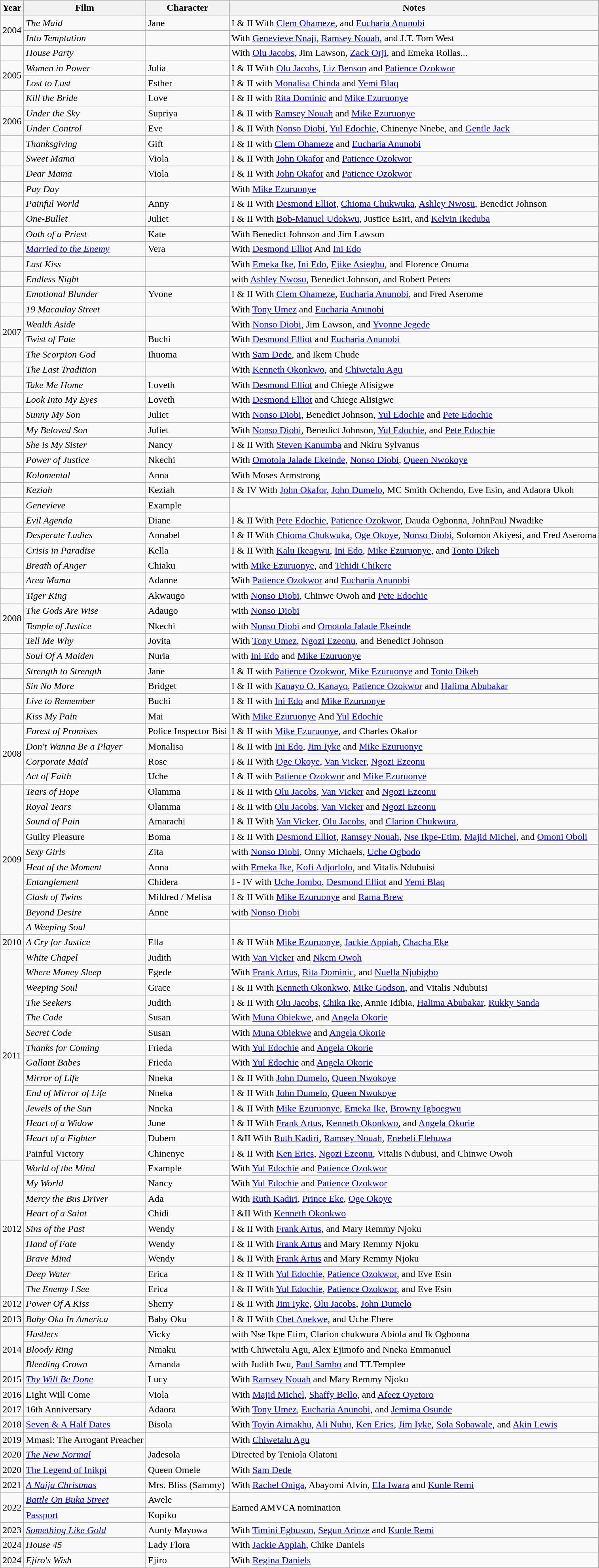<table class="wikitable">
<tr>
<th>Year</th>
<th>Film</th>
<th>Character</th>
<th>Notes</th>
</tr>
<tr>
<td rowspan="2">2004</td>
<td><em>The Maid</em></td>
<td>Jane</td>
<td>I & II With <a href='#'>Clem Ohameze</a>, and <a href='#'>Eucharia Anunobi</a></td>
</tr>
<tr>
<td><em>Into Temptation</em></td>
<td></td>
<td>With <a href='#'>Genevieve Nnaji</a>, <a href='#'>Ramsey Nouah</a>, and J.T. Tom West</td>
</tr>
<tr>
<td></td>
<td><em>House Party</em></td>
<td></td>
<td>With <a href='#'>Olu Jacobs</a>, Jim Lawson, <a href='#'>Zack Orji</a>, and Emeka Rollas...</td>
</tr>
<tr>
<td rowspan="2">2005</td>
<td><em>Women in Power</em></td>
<td>Julia</td>
<td>I & II With <a href='#'>Olu Jacobs</a>, <a href='#'>Liz Benson</a> and <a href='#'>Patience Ozokwor</a></td>
</tr>
<tr>
<td><em>Lost to Lust</em></td>
<td>Esther</td>
<td>I & II with <a href='#'>Monalisa Chinda</a> and <a href='#'>Yemi Blaq</a></td>
</tr>
<tr>
<td></td>
<td><em>Kill the Bride</em></td>
<td>Love</td>
<td>I & II with <a href='#'>Rita Dominic</a> and <a href='#'>Mike Ezuruonye</a></td>
</tr>
<tr>
<td rowspan="2">2006</td>
<td><em>Under the Sky</em></td>
<td>Supriya</td>
<td>I & II with <a href='#'>Ramsey Nouah</a> and <a href='#'>Mike Ezuruonye</a></td>
</tr>
<tr>
<td><em>Under Control</em></td>
<td>Eve</td>
<td>I & II With <a href='#'>Nonso Diobi</a>, <a href='#'>Yul Edochie</a>, Chinenye Nnebe, and <a href='#'>Gentle Jack</a></td>
</tr>
<tr>
<td></td>
<td><em>Thanksgiving</em></td>
<td>Gift</td>
<td>I & II with <a href='#'>Clem Ohameze</a> and <a href='#'>Eucharia Anunobi</a></td>
</tr>
<tr>
<td></td>
<td><em>Sweet Mama</em></td>
<td>Viola</td>
<td>I & II With <a href='#'>John Okafor</a> and <a href='#'>Patience Ozokwor</a></td>
</tr>
<tr>
<td></td>
<td><em>Dear Mama</em></td>
<td>Viola</td>
<td>I & II With <a href='#'>John Okafor</a> and <a href='#'>Patience Ozokwor</a></td>
</tr>
<tr>
<td></td>
<td><em>Pay Day</em></td>
<td></td>
<td>With <a href='#'>Mike Ezuruonye</a></td>
</tr>
<tr>
<td></td>
<td><em>Painful World</em></td>
<td>Anny</td>
<td>I & II With <a href='#'>Desmond Elliot</a>, <a href='#'>Chioma Chukwuka</a>, <a href='#'>Ashley Nwosu</a>, Benedict Johnson</td>
</tr>
<tr>
<td></td>
<td><em>One-Bullet</em></td>
<td>Juliet</td>
<td>I & II With <a href='#'>Bob-Manuel Udokwu</a>, Justice Esiri, and <a href='#'>Kelvin Ikeduba</a></td>
</tr>
<tr>
<td></td>
<td><em>Oath of a Priest</em></td>
<td>Kate</td>
<td>With Benedict Johnson and Jim Lawson</td>
</tr>
<tr>
<td></td>
<td><em><a href='#'>Married to the Enemy</a></em></td>
<td>Vera</td>
<td>With <a href='#'>Desmond Elliot</a> And <a href='#'>Ini Edo</a></td>
</tr>
<tr>
<td></td>
<td><em>Last Kiss</em></td>
<td></td>
<td>With <a href='#'>Emeka Ike</a>, <a href='#'>Ini Edo</a>, <a href='#'>Ejike Asiegbu</a>, and Florence Onuma</td>
</tr>
<tr>
<td></td>
<td><em>Endless Night</em></td>
<td></td>
<td>with <a href='#'>Ashley Nwosu</a>, Benedict Johnson, and Robert Peters</td>
</tr>
<tr>
<td></td>
<td><em>Emotional Blunder</em></td>
<td>Yvone</td>
<td>I & II With <a href='#'>Clem Ohameze</a>, <a href='#'>Eucharia Anunobi</a>, and Fred Aserome</td>
</tr>
<tr>
<td></td>
<td><em>19 Macaulay Street</em></td>
<td></td>
<td>With <a href='#'>Tony Umez</a> and <a href='#'>Eucharia Anunobi</a></td>
</tr>
<tr>
<td rowspan="2">2007</td>
<td><em>Wealth Aside</em></td>
<td></td>
<td>With <a href='#'>Nonso Diobi</a>, Jim Lawson, and <a href='#'>Yvonne Jegede</a></td>
</tr>
<tr>
<td><em>Twist of Fate</em></td>
<td>Buchi</td>
<td>With <a href='#'>Desmond Elliot</a> and <a href='#'>Eucharia Anunobi</a></td>
</tr>
<tr>
<td></td>
<td><em>The Scorpion God</em></td>
<td>Ihuoma</td>
<td>With <a href='#'>Sam Dede</a>, and Ikem Chude</td>
</tr>
<tr>
<td></td>
<td><em>The Last Tradition</em></td>
<td></td>
<td>With <a href='#'>Kenneth Okonkwo</a>, and <a href='#'>Chiwetalu Agu</a></td>
</tr>
<tr>
<td></td>
<td><em>Take Me Home</em></td>
<td>Loveth</td>
<td>With <a href='#'>Desmond Elliot</a> and Chiege Alisigwe</td>
</tr>
<tr>
<td></td>
<td><em>Look Into My Eyes</em></td>
<td>Loveth</td>
<td>With <a href='#'>Desmond Elliot</a> and Chiege Alisigwe</td>
</tr>
<tr>
<td></td>
<td><em>Sunny My Son</em></td>
<td>Juliet</td>
<td>With <a href='#'>Nonso Diobi</a>, Benedict Johnson, <a href='#'>Yul Edochie</a> and <a href='#'>Pete Edochie</a></td>
</tr>
<tr>
<td></td>
<td><em>My Beloved Son</em></td>
<td>Juliet</td>
<td>With <a href='#'>Nonso Diobi</a>, Benedict Johnson, <a href='#'>Yul Edochie</a>, and <a href='#'>Pete Edochie</a></td>
</tr>
<tr>
<td></td>
<td><em>She is My Sister</em></td>
<td>Nancy</td>
<td>I & II With <a href='#'>Steven Kanumba</a> and Nkiru Sylvanus</td>
</tr>
<tr>
<td></td>
<td><em>Power of Justice</em></td>
<td>Nkechi</td>
<td>With <a href='#'>Omotola Jalade Ekeinde</a>, <a href='#'>Nonso Diobi</a>, <a href='#'>Queen Nwokoye</a></td>
</tr>
<tr>
<td></td>
<td><em>Kolomental</em></td>
<td>Anna</td>
<td>With Moses Armstrong</td>
</tr>
<tr>
<td></td>
<td><em>Keziah</em></td>
<td>Keziah</td>
<td>I & IV With <a href='#'>John Okafor</a>, <a href='#'>John Dumelo</a>, MC Smith Ochendo, Eve Esin, and Adaora Ukoh</td>
</tr>
<tr>
<td></td>
<td><em>Genevieve</em></td>
<td>Example</td>
<td></td>
</tr>
<tr>
<td></td>
<td><em>Evil Agenda</em></td>
<td>Diane</td>
<td>I & II With <a href='#'>Pete Edochie</a>, <a href='#'>Patience Ozokwor</a>, Dauda Ogbonna, JohnPaul Nwadike</td>
</tr>
<tr>
<td></td>
<td><em>Desperate Ladies</em></td>
<td>Annabel</td>
<td>I & II With <a href='#'>Chioma Chukwuka</a>, <a href='#'>Oge Okoye</a>, <a href='#'>Nonso Diobi</a>, Solomon Akiyesi, and Fred Aseroma</td>
</tr>
<tr>
<td></td>
<td><em>Crisis in Paradise</em></td>
<td>Kella</td>
<td>I & II With <a href='#'>Kalu Ikeagwu</a>, <a href='#'>Ini Edo</a>, <a href='#'>Mike Ezuruonye</a>, and <a href='#'>Tonto Dikeh</a></td>
</tr>
<tr>
<td></td>
<td><em>Breath of Anger</em></td>
<td>Chiaku</td>
<td>with <a href='#'>Mike Ezuruonye</a>, and <a href='#'>Tchidi Chikere</a></td>
</tr>
<tr>
<td></td>
<td><em>Area Mama</em></td>
<td>Adanne</td>
<td>With <a href='#'>Patience Ozokwor</a> and <a href='#'>Eucharia Anunobi</a></td>
</tr>
<tr>
<td></td>
<td><em>Tiger King</em></td>
<td>Akwaugo</td>
<td>with <a href='#'>Nonso Diobi</a>, Chinwe Owoh and <a href='#'>Pete Edochie</a></td>
</tr>
<tr>
<td rowspan="2">2008</td>
<td><em>The Gods Are Wise</em></td>
<td>Adaugo</td>
<td>with <a href='#'>Nonso Diobi</a></td>
</tr>
<tr>
<td><em>Temple of Justice</em></td>
<td>Nkechi</td>
<td>with <a href='#'>Nonso Diobi</a> and <a href='#'>Omotola Jalade Ekeinde</a></td>
</tr>
<tr>
<td></td>
<td><em>Tell Me Why</em></td>
<td>Jovita</td>
<td>With <a href='#'>Tony Umez</a>, <a href='#'>Ngozi Ezeonu</a>, and Benedict Johnson</td>
</tr>
<tr>
<td></td>
<td><em>Soul Of A Maiden</em></td>
<td>Nuria</td>
<td>with <a href='#'>Ini Edo</a> and <a href='#'>Mike Ezuruonye</a></td>
</tr>
<tr>
<td></td>
<td><em>Strength to Strength</em></td>
<td>Jane</td>
<td>I & II with <a href='#'>Patience Ozokwor</a>, <a href='#'>Mike Ezuruonye</a> and <a href='#'>Tonto Dikeh</a></td>
</tr>
<tr>
<td></td>
<td><em>Sin No More</em></td>
<td>Bridget</td>
<td>I & II with <a href='#'>Kanayo O. Kanayo</a>, <a href='#'>Patience Ozokwor</a> and <a href='#'>Halima Abubakar</a></td>
</tr>
<tr>
<td></td>
<td><em>Live to Remember</em></td>
<td>Buchi</td>
<td>I & II with <a href='#'>Ini Edo</a> and <a href='#'>Mike Ezuruonye</a></td>
</tr>
<tr>
<td></td>
<td><em>Kiss My Pain</em></td>
<td>Mai</td>
<td>With <a href='#'>Mike Ezuruonye</a> And <a href='#'>Yul Edochie</a></td>
</tr>
<tr>
<td rowspan="4">2008</td>
<td><em>Forest of Promises</em></td>
<td>Police Inspector Bisi</td>
<td>I & II with <a href='#'>Mike Ezuruonye</a>, and Charles Okafor</td>
</tr>
<tr>
<td><em>Don't Wanna Be a Player</em></td>
<td>Monalisa</td>
<td>I & II with <a href='#'>Ini Edo</a>, <a href='#'>Jim Iyke</a> and <a href='#'>Mike Ezuruonye</a></td>
</tr>
<tr>
<td><em>Corporate Maid</em></td>
<td>Rose</td>
<td>I & II With <a href='#'>Oge Okoye</a>, <a href='#'>Van Vicker</a>, <a href='#'>Ngozi Ezeonu</a></td>
</tr>
<tr>
<td><em>Act of Faith</em></td>
<td>Uche</td>
<td>I & II with <a href='#'>Patience Ozokwor</a> and <a href='#'>Mike Ezuruonye</a></td>
</tr>
<tr>
<td rowspan="10">2009</td>
<td><em>Tears of Hope</em></td>
<td>Olamma</td>
<td>I & II with <a href='#'>Olu Jacobs</a>, <a href='#'>Van Vicker</a> and <a href='#'>Ngozi Ezeonu</a></td>
</tr>
<tr>
<td><em>Royal Tears</em></td>
<td>Olamma</td>
<td>I & II with <a href='#'>Olu Jacobs</a>, <a href='#'>Van Vicker</a> and <a href='#'>Ngozi Ezeonu</a></td>
</tr>
<tr>
<td><em>Sound of Pain</em></td>
<td>Amarachi</td>
<td>I & II With <a href='#'>Van Vicker</a>, <a href='#'>Olu Jacobs</a>, and <a href='#'>Clarion Chukwura</a>,</td>
</tr>
<tr>
<td>Guilty Pleasure</td>
<td>Boma</td>
<td>I & II With <a href='#'>Desmond Elliot</a>, <a href='#'>Ramsey Nouah</a>, <a href='#'>Nse Ikpe‑Etim</a>, <a href='#'>Majid Michel</a>, and <a href='#'>Omoni Oboli</a></td>
</tr>
<tr>
<td><em>Sexy Girls</em></td>
<td>Zita</td>
<td>with <a href='#'>Nonso Diobi</a>, Onny Michaels, <a href='#'>Uche Ogbodo</a></td>
</tr>
<tr>
<td><em>Heat of the Moment</em></td>
<td>Anna</td>
<td>with <a href='#'>Emeka Ike</a>, <a href='#'>Kofi Adjorlolo</a>, and Vitalis Ndubuisi</td>
</tr>
<tr>
<td><em>Entanglement</em></td>
<td>Chidera</td>
<td>I - IV with <a href='#'>Uche Jombo</a>, <a href='#'>Desmond Elliot</a> and <a href='#'>Yemi Blaq</a></td>
</tr>
<tr>
<td><em>Clash of Twins</em></td>
<td>Mildred / Melisa</td>
<td>I & II With <a href='#'>Mike Ezuruonye</a> and <a href='#'>Rama Brew</a></td>
</tr>
<tr>
<td><em>Beyond Desire</em></td>
<td>Anne</td>
<td>with <a href='#'>Nonso Diobi</a></td>
</tr>
<tr>
<td><em>A Weeping Soul</em></td>
<td></td>
<td></td>
</tr>
<tr>
<td>2010</td>
<td><em>A Cry for Justice</em></td>
<td>Ella</td>
<td>I & II With <a href='#'>Mike Ezuruonye</a>, <a href='#'>Jackie Appiah</a>, <a href='#'>Chacha Eke</a></td>
</tr>
<tr>
<td rowspan="14">2011</td>
<td><em>White Chapel</em></td>
<td>Judith</td>
<td>With <a href='#'>Van Vicker</a> and <a href='#'>Nkem Owoh</a></td>
</tr>
<tr>
<td><em>Where Money Sleep</em></td>
<td>Egede</td>
<td>With <a href='#'>Frank Artus</a>, <a href='#'>Rita Dominic</a>, and <a href='#'>Nuella Njubigbo</a></td>
</tr>
<tr>
<td><em>Weeping Soul</em></td>
<td>Grace</td>
<td>I & II With <a href='#'>Kenneth Okonkwo</a>, <a href='#'>Mike Godson</a>, and Vitalis Ndubuisi</td>
</tr>
<tr>
<td><em>The Seekers</em></td>
<td>Judith</td>
<td>I & II With <a href='#'>Olu Jacobs</a>, <a href='#'>Chika Ike</a>, Annie Idibia, <a href='#'>Halima Abubakar</a>, <a href='#'>Rukky Sanda</a></td>
</tr>
<tr>
<td><em>The Code</em></td>
<td>Susan</td>
<td>With <a href='#'>Muna Obiekwe</a>, and <a href='#'>Angela Okorie</a></td>
</tr>
<tr>
<td><em>Secret Code</em></td>
<td>Susan</td>
<td>With <a href='#'>Muna Obiekwe</a> and <a href='#'>Angela Okorie</a></td>
</tr>
<tr>
<td><em>Thanks for Coming</em></td>
<td>Frieda</td>
<td>With <a href='#'>Yul Edochie</a> and <a href='#'>Angela Okorie</a></td>
</tr>
<tr>
<td><em>Gallant Babes</em></td>
<td>Frieda</td>
<td>With <a href='#'>Yul Edochie</a> and <a href='#'>Angela Okorie</a></td>
</tr>
<tr>
<td><em>Mirror of Life</em></td>
<td>Nneka</td>
<td>I & II With <a href='#'>John Dumelo</a>, <a href='#'>Queen Nwokoye</a></td>
</tr>
<tr>
<td><em>End of Mirror of Life</em></td>
<td>Nneka</td>
<td>I & II With <a href='#'>John Dumelo</a>, <a href='#'>Queen Nwokoye</a></td>
</tr>
<tr>
<td><em>Jewels of the Sun</em></td>
<td>Nneka</td>
<td>I & II With <a href='#'>Mike Ezuruonye</a>, <a href='#'>Emeka Ike</a>, <a href='#'>Browny Igboegwu</a></td>
</tr>
<tr>
<td><em>Heart of a Widow</em></td>
<td>June</td>
<td>I & II With <a href='#'>Frank Artus</a>, <a href='#'>Kenneth Okonkwo</a>, and <a href='#'>Angela Okorie</a></td>
</tr>
<tr>
<td><em>Heart of a Fighter</em></td>
<td>Dubem</td>
<td>I &II With <a href='#'>Ruth Kadiri</a>, <a href='#'>Ramsey Nouah</a>, <a href='#'>Enebeli Elebuwa</a></td>
</tr>
<tr>
<td>Painful Victory</td>
<td>Chinenye</td>
<td>I & II With <a href='#'>Ken Erics</a>, <a href='#'>Ngozi Ezeonu</a>, Vitalis Ndubusi, and Chinwe Owoh</td>
</tr>
<tr>
<td rowspan="9">2012</td>
<td><em>World of the Mind</em></td>
<td>Example</td>
<td>With <a href='#'>Yul Edochie</a> and <a href='#'>Patience Ozokwor</a></td>
</tr>
<tr>
<td><em>My World</em></td>
<td>Nancy</td>
<td>With <a href='#'>Yul Edochie</a> and <a href='#'>Patience Ozokwor</a></td>
</tr>
<tr>
<td><em>Mercy the Bus Driver</em></td>
<td>Ada</td>
<td>With <a href='#'>Ruth Kadiri</a>, <a href='#'>Prince Eke</a>, <a href='#'>Oge Okoye</a></td>
</tr>
<tr>
<td><em>Heart of a Saint</em></td>
<td>Chidi</td>
<td>I &II With <a href='#'>Kenneth Okonkwo</a></td>
</tr>
<tr>
<td><em>Sins of the Past</em></td>
<td>Wendy</td>
<td>I & II With <a href='#'>Frank Artus</a>, and Mary Remmy Njoku</td>
</tr>
<tr>
<td><em>Hand of Fate</em></td>
<td>Wendy</td>
<td>I & II With <a href='#'>Frank Artus</a> and Mary Remmy Njoku</td>
</tr>
<tr>
<td><em>Brave Mind</em></td>
<td>Wendy</td>
<td>I & II With <a href='#'>Frank Artus</a> and Mary Remmy Njoku</td>
</tr>
<tr>
<td><em>Deep Water</em></td>
<td>Erica</td>
<td>I & II With <a href='#'>Yul Edochie</a>, <a href='#'>Patience Ozokwor</a>, and Eve Esin</td>
</tr>
<tr>
<td><em>The Enemy I See</em></td>
<td>Erica</td>
<td>I & II With <a href='#'>Yul Edochie</a>, <a href='#'>Patience Ozokwor</a>, and Eve Esin</td>
</tr>
<tr>
<td>2012</td>
<td><em>Power Of A Kiss</em></td>
<td>Sherry</td>
<td>I & II With <a href='#'>Jim Iyke</a>, <a href='#'>Olu Jacobs</a>, <a href='#'>John Dumelo</a></td>
</tr>
<tr>
<td>2013</td>
<td><em>Baby Oku In America</em></td>
<td>Baby Oku</td>
<td>I & II With <a href='#'>Chet Anekwe</a>, and Uche Ebere</td>
</tr>
<tr>
<td rowspan="3">2014</td>
<td><em>Hustlers</em></td>
<td>Vicky</td>
<td>with Nse Ikpe Etim, Clarion chukwura Abiola and Ik Ogbonna</td>
</tr>
<tr>
<td><em>Bloody Ring</em></td>
<td>Nmaku</td>
<td>with Chiwetalu Agu, Alex Ejimofo and Nneka Emmanuel</td>
</tr>
<tr>
<td><em>Bleeding Crown</em></td>
<td>Amanda</td>
<td>with Judith Iwu, <a href='#'>Paul Sambo</a> and TT.Templee</td>
</tr>
<tr>
<td>2015</td>
<td><em><a href='#'>Thy Will Be Done</a></em></td>
<td>Lucy</td>
<td>With <a href='#'>Ramsey Nouah</a> and Mary Remmy Njoku</td>
</tr>
<tr>
<td>2016</td>
<td>Light Will Come</td>
<td>Viola</td>
<td>With <a href='#'>Majid Michel</a>, <a href='#'>Shaffy Bello</a>, and <a href='#'>Afeez Oyetoro</a></td>
</tr>
<tr>
<td>2017</td>
<td>16th Anniversary</td>
<td>Adaora</td>
<td>With <a href='#'>Tony Umez</a>, <a href='#'>Eucharia Anunobi</a>, and <a href='#'>Jemima Osunde</a></td>
</tr>
<tr>
<td>2018</td>
<td><a href='#'>Seven & A Half Dates</a></td>
<td>Bisola</td>
<td>With <a href='#'>Toyin Aimakhu</a>, <a href='#'>Ali Nuhu</a>, <a href='#'>Ken Erics</a>, <a href='#'>Jim Iyke</a>, <a href='#'>Sola Sobawale</a>, and <a href='#'>Akin Lewis</a></td>
</tr>
<tr>
<td>2019</td>
<td>Mmasi: The Arrogant Preacher</td>
<td></td>
<td>With <a href='#'>Chiwetalu Agu</a></td>
</tr>
<tr>
<td>2020</td>
<td><em><a href='#'>The New Normal</a></em></td>
<td>Jadesola</td>
<td>Directed by Teniola Olatoni</td>
</tr>
<tr>
<td>2020</td>
<td><a href='#'>The Legend of Inikpi</a></td>
<td>Queen Omele</td>
<td>With <a href='#'>Sam Dede</a></td>
</tr>
<tr>
<td>2021</td>
<td><em><a href='#'>A Naija Christmas</a></em></td>
<td>Mrs. Bliss (Sammy)</td>
<td>With <a href='#'>Rachel Oniga</a>, Abayomi Alvin, <a href='#'>Efa Iwara</a> and <a href='#'>Kunle Remi</a></td>
</tr>
<tr>
<td rowspan="2">2022</td>
<td><em><a href='#'>Battle On Buka Street</a></em></td>
<td>Awele</td>
<td rowspan="2">Earned AMVCA nomination</td>
</tr>
<tr>
<td><a href='#'>Passport</a></td>
<td>Kopiko</td>
</tr>
<tr>
<td>2023</td>
<td><em><a href='#'>Something Like Gold</a></em></td>
<td>Aunty Mayowa</td>
<td>With <a href='#'>Timini Egbuson</a>, <a href='#'>Segun Arinze</a> and <a href='#'>Kunle Remi</a></td>
</tr>
<tr>
<td>2024</td>
<td><em>House 45</em></td>
<td>Lady Flora</td>
<td>With <a href='#'>Jackie Appiah</a>, Chike Daniels</td>
</tr>
<tr>
<td>2024</td>
<td><em>Ejiro's Wish</em></td>
<td>Ejiro</td>
<td>With <a href='#'>Regina Daniels</a></td>
</tr>
</table>
